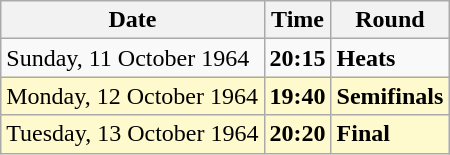<table class="wikitable">
<tr>
<th>Date</th>
<th>Time</th>
<th>Round</th>
</tr>
<tr>
<td>Sunday, 11 October 1964</td>
<td><strong>20:15</strong></td>
<td><strong>Heats</strong></td>
</tr>
<tr style=background:lemonchiffon>
<td>Monday, 12 October 1964</td>
<td><strong>19:40</strong></td>
<td><strong>Semifinals</strong></td>
</tr>
<tr style=background:lemonchiffon>
<td>Tuesday, 13 October 1964</td>
<td><strong>20:20</strong></td>
<td><strong>Final</strong></td>
</tr>
</table>
